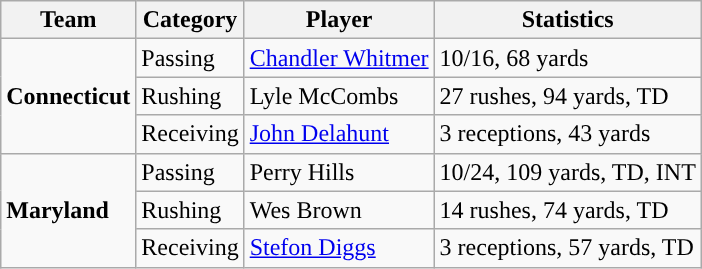<table class="wikitable" style="float: left;">
<tr>
<th>Team</th>
<th>Category</th>
<th>Player</th>
<th>Statistics</th>
</tr>
<tr>
<td rowspan=3><strong>Connecticut</strong></td>
<td>Passing</td>
<td><a href='#'>Chandler Whitmer</a></td>
<td>10/16, 68 yards</td>
</tr>
<tr>
<td>Rushing</td>
<td>Lyle McCombs</td>
<td>27 rushes, 94 yards, TD</td>
</tr>
<tr>
<td>Receiving</td>
<td><a href='#'>John Delahunt</a></td>
<td>3 receptions, 43 yards</td>
</tr>
<tr>
<td rowspan=3><strong>Maryland</strong></td>
<td>Passing</td>
<td>Perry Hills</td>
<td>10/24, 109 yards, TD, INT</td>
</tr>
<tr>
<td>Rushing</td>
<td>Wes Brown</td>
<td>14 rushes, 74 yards, TD</td>
</tr>
<tr>
<td>Receiving</td>
<td><a href='#'>Stefon Diggs</a></td>
<td>3 receptions, 57 yards, TD</td>
</tr>
</table>
